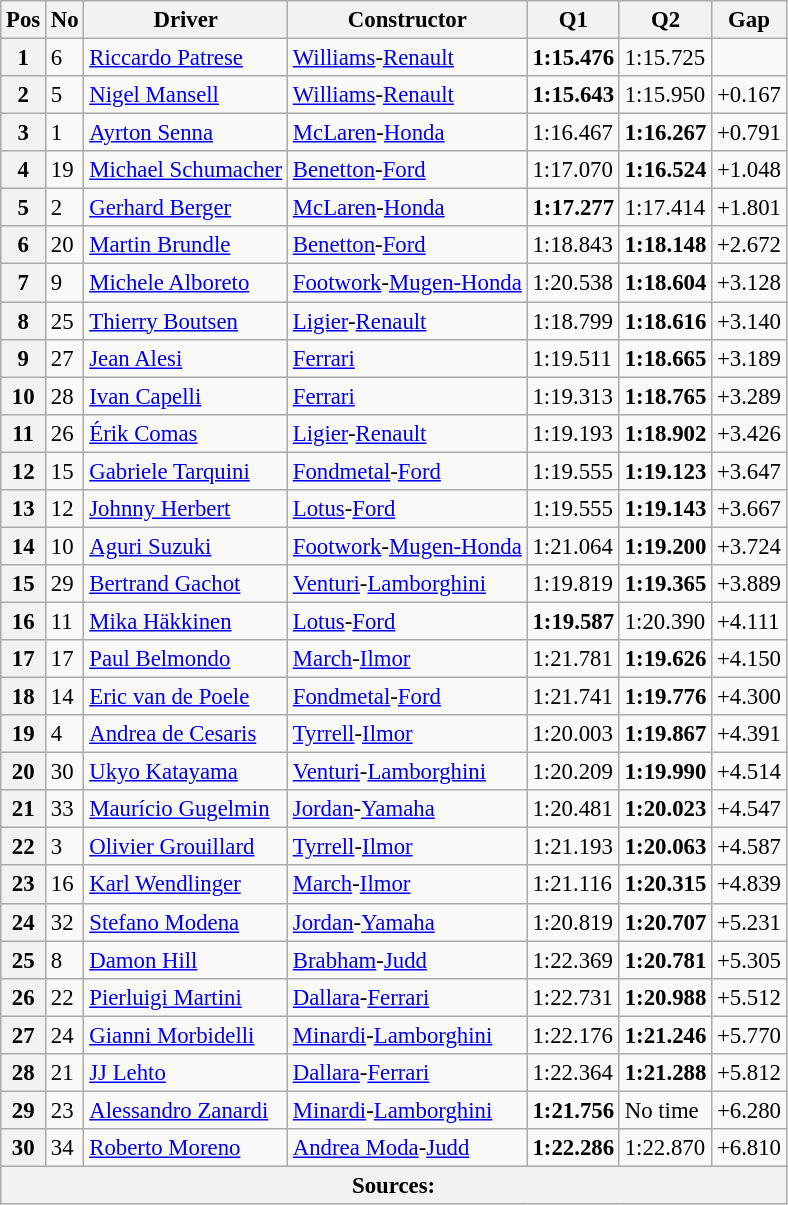<table class="wikitable sortable" style="font-size: 95%;">
<tr>
<th>Pos</th>
<th>No</th>
<th>Driver</th>
<th>Constructor</th>
<th>Q1</th>
<th>Q2</th>
<th>Gap</th>
</tr>
<tr>
<th>1</th>
<td>6</td>
<td data-sort-value="pat"> <a href='#'>Riccardo Patrese</a></td>
<td><a href='#'>Williams</a>-<a href='#'>Renault</a></td>
<td><strong>1:15.476</strong></td>
<td>1:15.725</td>
<td></td>
</tr>
<tr>
<th>2</th>
<td>5</td>
<td data-sort-value="man"> <a href='#'>Nigel Mansell</a></td>
<td><a href='#'>Williams</a>-<a href='#'>Renault</a></td>
<td><strong>1:15.643</strong></td>
<td>1:15.950</td>
<td>+0.167</td>
</tr>
<tr>
<th>3</th>
<td>1</td>
<td data-sort-value="sen"> <a href='#'>Ayrton Senna</a></td>
<td><a href='#'>McLaren</a>-<a href='#'>Honda</a></td>
<td>1:16.467</td>
<td><strong>1:16.267</strong></td>
<td>+0.791</td>
</tr>
<tr>
<th>4</th>
<td>19</td>
<td data-sort-value="sch"> <a href='#'>Michael Schumacher</a></td>
<td><a href='#'>Benetton</a>-<a href='#'>Ford</a></td>
<td>1:17.070</td>
<td><strong>1:16.524</strong></td>
<td>+1.048</td>
</tr>
<tr>
<th>5</th>
<td>2</td>
<td data-sort-value="ber"> <a href='#'>Gerhard Berger</a></td>
<td><a href='#'>McLaren</a>-<a href='#'>Honda</a></td>
<td><strong>1:17.277</strong></td>
<td>1:17.414</td>
<td>+1.801</td>
</tr>
<tr>
<th>6</th>
<td>20</td>
<td data-sort-value="bru"> <a href='#'>Martin Brundle</a></td>
<td><a href='#'>Benetton</a>-<a href='#'>Ford</a></td>
<td>1:18.843</td>
<td><strong>1:18.148</strong></td>
<td>+2.672</td>
</tr>
<tr>
<th>7</th>
<td>9</td>
<td data-sort-value="alb"> <a href='#'>Michele Alboreto</a></td>
<td><a href='#'>Footwork</a>-<a href='#'>Mugen-Honda</a></td>
<td>1:20.538</td>
<td><strong>1:18.604</strong></td>
<td>+3.128</td>
</tr>
<tr>
<th>8</th>
<td>25</td>
<td data-sort-value="bou"> <a href='#'>Thierry Boutsen</a></td>
<td><a href='#'>Ligier</a>-<a href='#'>Renault</a></td>
<td>1:18.799</td>
<td><strong>1:18.616</strong></td>
<td>+3.140</td>
</tr>
<tr>
<th>9</th>
<td>27</td>
<td data-sort-value="ale"> <a href='#'>Jean Alesi</a></td>
<td><a href='#'>Ferrari</a></td>
<td>1:19.511</td>
<td><strong>1:18.665</strong></td>
<td>+3.189</td>
</tr>
<tr>
<th>10</th>
<td>28</td>
<td data-sort-value="cap"> <a href='#'>Ivan Capelli</a></td>
<td><a href='#'>Ferrari</a></td>
<td>1:19.313</td>
<td><strong>1:18.765</strong></td>
<td>+3.289</td>
</tr>
<tr>
<th>11</th>
<td>26</td>
<td data-sort-value="com"> <a href='#'>Érik Comas</a></td>
<td><a href='#'>Ligier</a>-<a href='#'>Renault</a></td>
<td>1:19.193</td>
<td><strong>1:18.902</strong></td>
<td>+3.426</td>
</tr>
<tr>
<th>12</th>
<td>15</td>
<td data-sort-value="tar"> <a href='#'>Gabriele Tarquini</a></td>
<td><a href='#'>Fondmetal</a>-<a href='#'>Ford</a></td>
<td>1:19.555</td>
<td><strong>1:19.123</strong></td>
<td>+3.647</td>
</tr>
<tr>
<th>13</th>
<td>12</td>
<td data-sort-value="her"> <a href='#'>Johnny Herbert</a></td>
<td><a href='#'>Lotus</a>-<a href='#'>Ford</a></td>
<td>1:19.555</td>
<td><strong>1:19.143</strong></td>
<td>+3.667</td>
</tr>
<tr>
<th>14</th>
<td>10</td>
<td data-sort-value="suz"> <a href='#'>Aguri Suzuki</a></td>
<td><a href='#'>Footwork</a>-<a href='#'>Mugen-Honda</a></td>
<td>1:21.064</td>
<td><strong>1:19.200</strong></td>
<td>+3.724</td>
</tr>
<tr>
<th>15</th>
<td>29</td>
<td data-sort-value="gac"> <a href='#'>Bertrand Gachot</a></td>
<td><a href='#'>Venturi</a>-<a href='#'>Lamborghini</a></td>
<td>1:19.819</td>
<td><strong>1:19.365</strong></td>
<td>+3.889</td>
</tr>
<tr>
<th>16</th>
<td>11</td>
<td data-sort-value="hak"> <a href='#'>Mika Häkkinen</a></td>
<td><a href='#'>Lotus</a>-<a href='#'>Ford</a></td>
<td><strong>1:19.587</strong></td>
<td>1:20.390</td>
<td>+4.111</td>
</tr>
<tr>
<th>17</th>
<td>17</td>
<td data-sort-value="bel"> <a href='#'>Paul Belmondo</a></td>
<td><a href='#'>March</a>-<a href='#'>Ilmor</a></td>
<td>1:21.781</td>
<td><strong>1:19.626</strong></td>
<td>+4.150</td>
</tr>
<tr>
<th>18</th>
<td>14</td>
<td data-sort-value="van"> <a href='#'>Eric van de Poele</a></td>
<td><a href='#'>Fondmetal</a>-<a href='#'>Ford</a></td>
<td>1:21.741</td>
<td><strong>1:19.776</strong></td>
<td>+4.300</td>
</tr>
<tr>
<th>19</th>
<td>4</td>
<td data-sort-value="de c"> <a href='#'>Andrea de Cesaris</a></td>
<td><a href='#'>Tyrrell</a>-<a href='#'>Ilmor</a></td>
<td>1:20.003</td>
<td><strong>1:19.867</strong></td>
<td>+4.391</td>
</tr>
<tr>
<th>20</th>
<td>30</td>
<td data-sort-value="kat"> <a href='#'>Ukyo Katayama</a></td>
<td><a href='#'>Venturi</a>-<a href='#'>Lamborghini</a></td>
<td>1:20.209</td>
<td><strong>1:19.990</strong></td>
<td>+4.514</td>
</tr>
<tr>
<th>21</th>
<td>33</td>
<td data-sort-value="gug"> <a href='#'>Maurício Gugelmin</a></td>
<td><a href='#'>Jordan</a>-<a href='#'>Yamaha</a></td>
<td>1:20.481</td>
<td><strong>1:20.023</strong></td>
<td>+4.547</td>
</tr>
<tr>
<th>22</th>
<td>3</td>
<td data-sort-value="gro"> <a href='#'>Olivier Grouillard</a></td>
<td><a href='#'>Tyrrell</a>-<a href='#'>Ilmor</a></td>
<td>1:21.193</td>
<td><strong>1:20.063</strong></td>
<td>+4.587</td>
</tr>
<tr>
<th>23</th>
<td>16</td>
<td data-sort-value="wen"> <a href='#'>Karl Wendlinger</a></td>
<td><a href='#'>March</a>-<a href='#'>Ilmor</a></td>
<td>1:21.116</td>
<td><strong>1:20.315</strong></td>
<td>+4.839</td>
</tr>
<tr>
<th>24</th>
<td>32</td>
<td data-sort-value="mod"> <a href='#'>Stefano Modena</a></td>
<td><a href='#'>Jordan</a>-<a href='#'>Yamaha</a></td>
<td>1:20.819</td>
<td><strong>1:20.707</strong></td>
<td>+5.231</td>
</tr>
<tr>
<th>25</th>
<td>8</td>
<td data-sort-value="hil"> <a href='#'>Damon Hill</a></td>
<td><a href='#'>Brabham</a>-<a href='#'>Judd</a></td>
<td>1:22.369</td>
<td><strong>1:20.781</strong></td>
<td>+5.305</td>
</tr>
<tr>
<th>26</th>
<td>22</td>
<td data-sort-value="mar"> <a href='#'>Pierluigi Martini</a></td>
<td><a href='#'>Dallara</a>-<a href='#'>Ferrari</a></td>
<td>1:22.731</td>
<td><strong>1:20.988</strong></td>
<td>+5.512</td>
</tr>
<tr>
<th>27</th>
<td>24</td>
<td data-sort-value="mor"> <a href='#'>Gianni Morbidelli</a></td>
<td><a href='#'>Minardi</a>-<a href='#'>Lamborghini</a></td>
<td>1:22.176</td>
<td><strong>1:21.246</strong></td>
<td>+5.770</td>
</tr>
<tr>
<th>28</th>
<td>21</td>
<td data-sort-value="leh"> <a href='#'>JJ Lehto</a></td>
<td><a href='#'>Dallara</a>-<a href='#'>Ferrari</a></td>
<td>1:22.364</td>
<td><strong>1:21.288</strong></td>
<td>+5.812</td>
</tr>
<tr>
<th>29</th>
<td>23</td>
<td data-sort-value="zan"> <a href='#'>Alessandro Zanardi</a></td>
<td><a href='#'>Minardi</a>-<a href='#'>Lamborghini</a></td>
<td><strong>1:21.756</strong></td>
<td>No time</td>
<td>+6.280</td>
</tr>
<tr>
<th>30</th>
<td>34</td>
<td data-sort-value="mor"> <a href='#'>Roberto Moreno</a></td>
<td><a href='#'>Andrea Moda</a>-<a href='#'>Judd</a></td>
<td><strong>1:22.286</strong></td>
<td>1:22.870</td>
<td>+6.810</td>
</tr>
<tr>
<th colspan="7">Sources:</th>
</tr>
</table>
